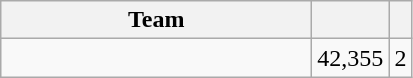<table class="wikitable">
<tr>
<th width=200>Team</th>
<th></th>
<th></th>
</tr>
<tr>
<td><strong></strong></td>
<td align=right>42,355</td>
<td align=center>2</td>
</tr>
</table>
